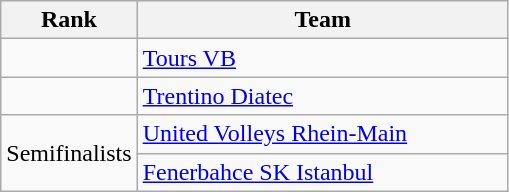<table class="wikitable" style="text-align: center;">
<tr>
<th width=40>Rank</th>
<th width=240>Team</th>
</tr>
<tr align=center>
<td></td>
<td style="text-align:left;"> <a href='#'>Tours VB</a></td>
</tr>
<tr align=center>
<td></td>
<td style="text-align:left;"> <a href='#'>Trentino Diatec</a></td>
</tr>
<tr align=center>
<td rowspan=2>Semifinalists</td>
<td style="text-align:left;"> <a href='#'>United Volleys Rhein-Main</a></td>
</tr>
<tr align=center>
<td style="text-align:left;"> <a href='#'>Fenerbahce SK Istanbul</a></td>
</tr>
</table>
